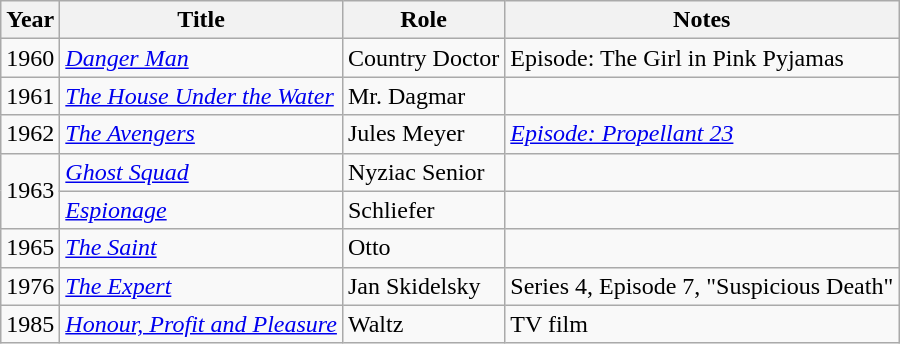<table class="wikitable sortable">
<tr>
<th>Year</th>
<th>Title</th>
<th>Role</th>
<th class="unsortable">Notes</th>
</tr>
<tr>
<td>1960</td>
<td><em><a href='#'>Danger Man</a></em></td>
<td>Country Doctor</td>
<td>Episode: The Girl in Pink Pyjamas</td>
</tr>
<tr>
<td>1961</td>
<td><em><a href='#'>The House Under the Water</a></em></td>
<td>Mr. Dagmar</td>
<td></td>
</tr>
<tr>
<td>1962</td>
<td><em><a href='#'>The Avengers</a></em></td>
<td>Jules Meyer</td>
<td><em><a href='#'>Episode: Propellant 23</a></em></td>
</tr>
<tr>
<td rowspan=2>1963</td>
<td><em><a href='#'>Ghost Squad</a></em></td>
<td>Nyziac Senior</td>
<td></td>
</tr>
<tr>
<td><em><a href='#'>Espionage</a></em></td>
<td>Schliefer</td>
<td></td>
</tr>
<tr>
<td>1965</td>
<td><em><a href='#'>The Saint</a></em></td>
<td>Otto</td>
</tr>
<tr>
<td>1976</td>
<td><em><a href='#'>The Expert</a></em></td>
<td>Jan Skidelsky</td>
<td>Series 4, Episode 7, "Suspicious Death"</td>
</tr>
<tr>
<td>1985</td>
<td><em><a href='#'>Honour, Profit and Pleasure</a></em></td>
<td>Waltz</td>
<td>TV film</td>
</tr>
</table>
